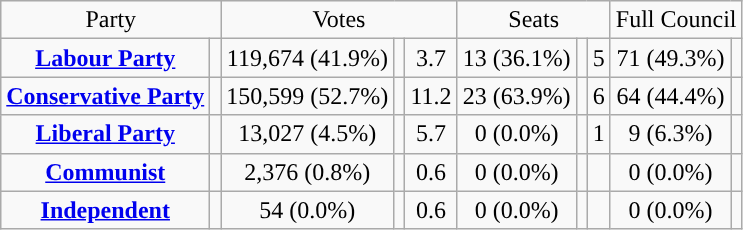<table class=wikitable style="text-align:center;">
<tr>
<td colspan=2>Party</td>
<td colspan=3>Votes</td>
<td colspan=3>Seats</td>
<td colspan=3>Full Council</td>
</tr>
<tr>
<td><strong><a href='#'>Labour Party</a></strong></td>
<td style="background:"></td>
<td>119,674 (41.9%)</td>
<td></td>
<td> 3.7</td>
<td>13 (36.1%)</td>
<td></td>
<td> 5</td>
<td>71 (49.3%)</td>
<td></td>
</tr>
<tr>
<td><strong><a href='#'>Conservative Party</a></strong></td>
<td style="background:"></td>
<td>150,599 (52.7%)</td>
<td></td>
<td> 11.2</td>
<td>23 (63.9%)</td>
<td></td>
<td> 6</td>
<td>64 (44.4%)</td>
<td></td>
</tr>
<tr>
<td><strong><a href='#'>Liberal Party</a></strong></td>
<td style="background:"></td>
<td>13,027 (4.5%)</td>
<td></td>
<td> 5.7</td>
<td>0 (0.0%)</td>
<td></td>
<td> 1</td>
<td>9 (6.3%)</td>
<td></td>
</tr>
<tr>
<td><strong><a href='#'>Communist</a></strong></td>
<td style="background:"></td>
<td>2,376 (0.8%)</td>
<td></td>
<td> 0.6</td>
<td>0 (0.0%)</td>
<td></td>
<td></td>
<td>0 (0.0%)</td>
<td></td>
</tr>
<tr>
<td><strong><a href='#'>Independent</a></strong></td>
<td style="background:"></td>
<td>54 (0.0%)</td>
<td></td>
<td> 0.6</td>
<td>0 (0.0%)</td>
<td></td>
<td></td>
<td>0 (0.0%)</td>
<td></td>
</tr>
</table>
